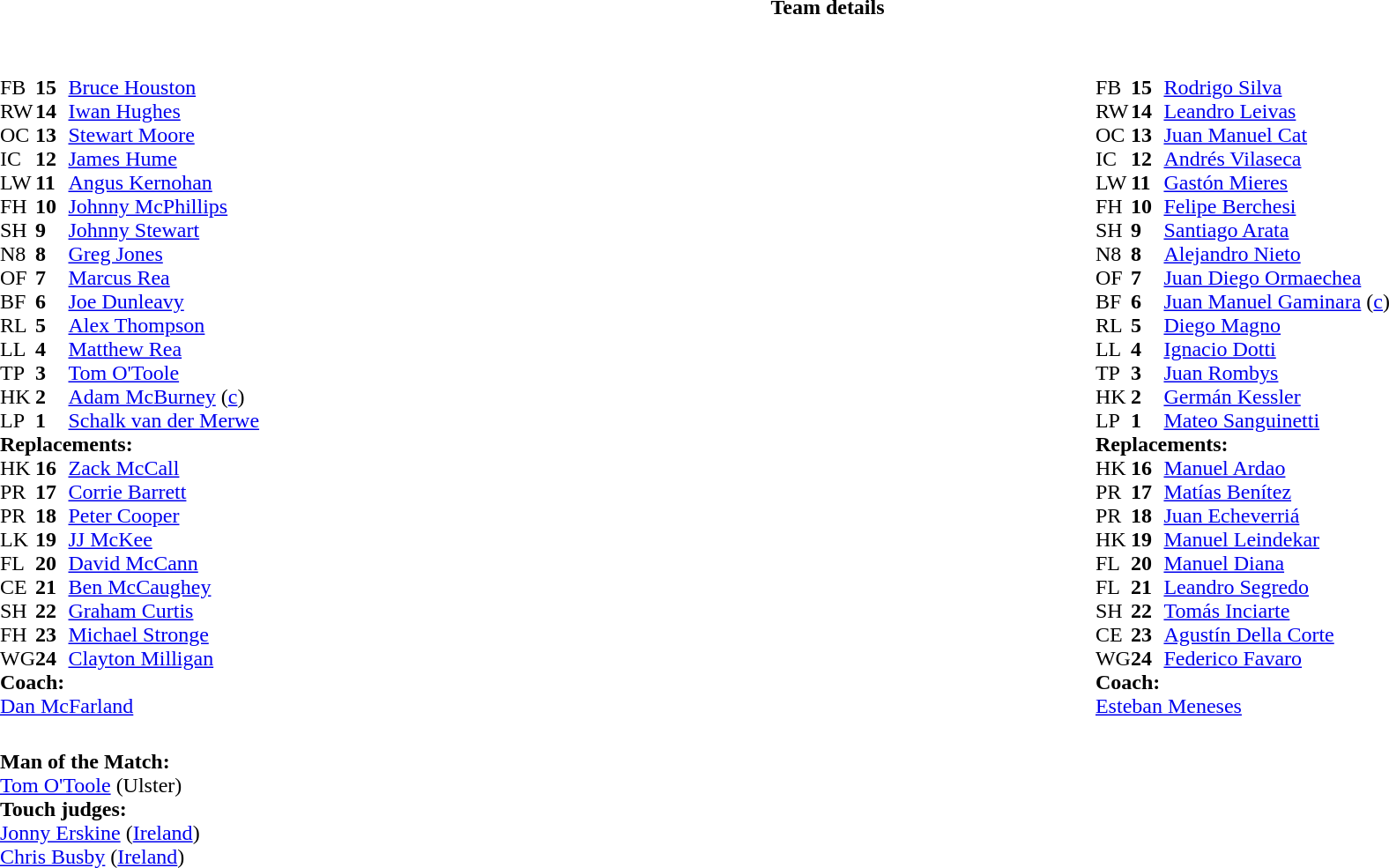<table border="0" style="width:100%;" class="collapsible collapsed">
<tr>
<th>Team details</th>
</tr>
<tr>
<td><br><table style="width:100%;">
<tr>
<td style="vertical-align:top; width:50%;"><br><table style="font-size: 100%" cellspacing="0" cellpadding="0">
<tr>
<th width="25"></th>
<th width="25"></th>
</tr>
<tr>
<td>FB</td>
<td><strong>15</strong></td>
<td> <a href='#'>Bruce Houston</a></td>
</tr>
<tr>
<td>RW</td>
<td><strong>14</strong></td>
<td> <a href='#'>Iwan Hughes</a></td>
</tr>
<tr>
<td>OC</td>
<td><strong>13</strong></td>
<td> <a href='#'>Stewart Moore</a></td>
</tr>
<tr>
<td>IC</td>
<td><strong>12</strong></td>
<td> <a href='#'>James Hume</a></td>
</tr>
<tr>
<td>LW</td>
<td><strong>11</strong></td>
<td> <a href='#'>Angus Kernohan</a></td>
</tr>
<tr>
<td>FH</td>
<td><strong>10</strong></td>
<td> <a href='#'>Johnny McPhillips</a></td>
</tr>
<tr>
<td>SH</td>
<td><strong>9</strong></td>
<td> <a href='#'>Johnny Stewart</a></td>
</tr>
<tr>
<td>N8</td>
<td><strong>8</strong></td>
<td> <a href='#'>Greg Jones</a></td>
</tr>
<tr>
<td>OF</td>
<td><strong>7</strong></td>
<td> <a href='#'>Marcus Rea</a></td>
</tr>
<tr>
<td>BF</td>
<td><strong>6</strong></td>
<td> <a href='#'>Joe Dunleavy</a></td>
</tr>
<tr>
<td>RL</td>
<td><strong>5</strong></td>
<td> <a href='#'>Alex Thompson</a></td>
</tr>
<tr>
<td>LL</td>
<td><strong>4</strong></td>
<td> <a href='#'>Matthew Rea</a></td>
</tr>
<tr>
<td>TP</td>
<td><strong>3</strong></td>
<td> <a href='#'>Tom O'Toole</a></td>
</tr>
<tr>
<td>HK</td>
<td><strong>2</strong></td>
<td> <a href='#'>Adam McBurney</a> (<a href='#'>c</a>)</td>
<td></td>
</tr>
<tr>
<td>LP</td>
<td><strong>1</strong></td>
<td> <a href='#'>Schalk van der Merwe</a></td>
</tr>
<tr>
<td colspan="3"><strong>Replacements:</strong></td>
</tr>
<tr>
<td>HK</td>
<td><strong>16</strong></td>
<td> <a href='#'>Zack McCall</a></td>
</tr>
<tr>
<td>PR</td>
<td><strong>17</strong></td>
<td> <a href='#'>Corrie Barrett</a></td>
</tr>
<tr>
<td>PR</td>
<td><strong>18</strong></td>
<td> <a href='#'>Peter Cooper</a></td>
</tr>
<tr>
<td>LK</td>
<td><strong>19</strong></td>
<td> <a href='#'>JJ McKee</a></td>
</tr>
<tr>
<td>FL</td>
<td><strong>20</strong></td>
<td> <a href='#'>David McCann</a></td>
</tr>
<tr>
<td>CE</td>
<td><strong>21</strong></td>
<td> <a href='#'>Ben McCaughey</a></td>
</tr>
<tr>
<td>SH</td>
<td><strong>22</strong></td>
<td> <a href='#'>Graham Curtis</a></td>
</tr>
<tr>
<td>FH</td>
<td><strong>23</strong></td>
<td> <a href='#'>Michael Stronge</a></td>
</tr>
<tr>
<td>WG</td>
<td><strong>24</strong></td>
<td> <a href='#'>Clayton Milligan</a></td>
</tr>
<tr>
<td colspan="3"><strong>Coach:</strong></td>
</tr>
<tr>
<td colspan="4"> <a href='#'>Dan McFarland</a></td>
</tr>
</table>
</td>
<td style="vertical-align:top; width:50%;"><br><table cellspacing="0" cellpadding="0" style="font-size:100%; margin:auto;">
<tr>
<th width="25"></th>
<th width="25"></th>
</tr>
<tr>
<td>FB</td>
<td><strong>15</strong></td>
<td><a href='#'>Rodrigo Silva</a></td>
</tr>
<tr>
<td>RW</td>
<td><strong>14</strong></td>
<td><a href='#'>Leandro Leivas</a></td>
</tr>
<tr>
<td>OC</td>
<td><strong>13</strong></td>
<td><a href='#'>Juan Manuel Cat</a></td>
</tr>
<tr>
<td>IC</td>
<td><strong>12</strong></td>
<td><a href='#'>Andrés Vilaseca</a></td>
</tr>
<tr>
<td>LW</td>
<td><strong>11</strong></td>
<td><a href='#'>Gastón Mieres</a></td>
</tr>
<tr>
<td>FH</td>
<td><strong>10</strong></td>
<td><a href='#'>Felipe Berchesi</a></td>
</tr>
<tr>
<td>SH</td>
<td><strong>9</strong></td>
<td><a href='#'>Santiago Arata</a></td>
</tr>
<tr>
<td>N8</td>
<td><strong>8</strong></td>
<td><a href='#'>Alejandro Nieto</a></td>
</tr>
<tr>
<td>OF</td>
<td><strong>7</strong></td>
<td><a href='#'>Juan Diego Ormaechea</a></td>
</tr>
<tr>
<td>BF</td>
<td><strong>6</strong></td>
<td><a href='#'>Juan Manuel Gaminara</a> (<a href='#'>c</a>)</td>
</tr>
<tr>
<td>RL</td>
<td><strong>5</strong></td>
<td><a href='#'>Diego Magno</a></td>
</tr>
<tr>
<td>LL</td>
<td><strong>4</strong></td>
<td><a href='#'>Ignacio Dotti</a></td>
<td></td>
</tr>
<tr>
<td>TP</td>
<td><strong>3</strong></td>
<td><a href='#'>Juan Rombys</a></td>
</tr>
<tr>
<td>HK</td>
<td><strong>2</strong></td>
<td><a href='#'>Germán Kessler</a></td>
</tr>
<tr>
<td>LP</td>
<td><strong>1</strong></td>
<td><a href='#'>Mateo Sanguinetti</a></td>
</tr>
<tr>
<td colspan="3"><strong>Replacements:</strong></td>
</tr>
<tr>
<td>HK</td>
<td><strong>16</strong></td>
<td><a href='#'>Manuel Ardao</a></td>
</tr>
<tr>
<td>PR</td>
<td><strong>17</strong></td>
<td><a href='#'>Matías Benítez</a></td>
</tr>
<tr>
<td>PR</td>
<td><strong>18</strong></td>
<td><a href='#'>Juan Echeverriá</a></td>
</tr>
<tr>
<td>HK</td>
<td><strong>19</strong></td>
<td><a href='#'>Manuel Leindekar</a></td>
</tr>
<tr>
<td>FL</td>
<td><strong>20</strong></td>
<td><a href='#'>Manuel Diana</a></td>
</tr>
<tr>
<td>FL</td>
<td><strong>21</strong></td>
<td><a href='#'>Leandro Segredo</a></td>
</tr>
<tr>
<td>SH</td>
<td><strong>22</strong></td>
<td><a href='#'>Tomás Inciarte</a></td>
</tr>
<tr>
<td>CE</td>
<td><strong>23</strong></td>
<td><a href='#'>Agustín Della Corte</a></td>
</tr>
<tr>
<td>WG</td>
<td><strong>24</strong></td>
<td><a href='#'>Federico Favaro</a></td>
</tr>
<tr>
<td colspan="3"><strong>Coach:</strong></td>
</tr>
<tr>
<td colspan="4"> <a href='#'>Esteban Meneses</a></td>
</tr>
</table>
</td>
</tr>
</table>
<table style="width:100%; font-size:100%;">
<tr>
<td><br><strong>Man of the Match:</strong>
<br> <a href='#'>Tom O'Toole</a> (Ulster)<br><strong>Touch judges:</strong>
<br><a href='#'>Jonny Erskine</a> (<a href='#'>Ireland</a>)
<br><a href='#'>Chris Busby</a> (<a href='#'>Ireland</a>)</td>
</tr>
</table>
</td>
</tr>
</table>
